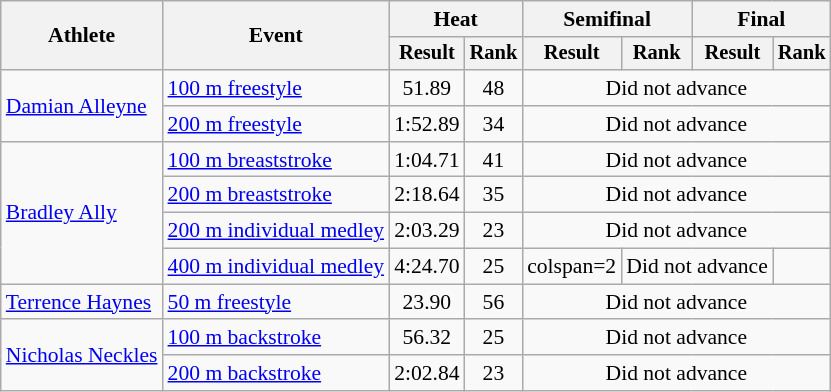<table class="wikitable" style="font-size:90%;">
<tr>
<th rowspan="2">Athlete</th>
<th rowspan="2">Event</th>
<th colspan="2">Heat</th>
<th colspan="2">Semifinal</th>
<th colspan="2">Final</th>
</tr>
<tr style="font-size:95%">
<th>Result</th>
<th>Rank</th>
<th>Result</th>
<th>Rank</th>
<th>Result</th>
<th>Rank</th>
</tr>
<tr align=center>
<td align=left rowspan=2><a href='#'>Damian Alleyne</a></td>
<td align=left><a href='#'>100 m freestyle</a></td>
<td>51.89</td>
<td>48</td>
<td colspan=4>Did not advance</td>
</tr>
<tr align=center>
<td align=left><a href='#'>200 m freestyle</a></td>
<td>1:52.89</td>
<td>34</td>
<td colspan=4>Did not advance</td>
</tr>
<tr align=center>
<td align=left rowspan=4><a href='#'>Bradley Ally</a></td>
<td align=left><a href='#'>100 m breaststroke</a></td>
<td>1:04.71</td>
<td>41</td>
<td colspan=4>Did not advance</td>
</tr>
<tr align=center>
<td align=left><a href='#'>200 m breaststroke</a></td>
<td>2:18.64</td>
<td>35</td>
<td colspan=4>Did not advance</td>
</tr>
<tr align=center>
<td align=left><a href='#'>200 m individual medley</a></td>
<td>2:03.29</td>
<td>23</td>
<td colspan=4>Did not advance</td>
</tr>
<tr align=center>
<td align=left><a href='#'>400 m individual medley</a></td>
<td>4:24.70</td>
<td>25</td>
<td>colspan=2 </td>
<td colspan=2>Did not advance</td>
</tr>
<tr align=center>
<td align=left><a href='#'>Terrence Haynes</a></td>
<td align=left><a href='#'>50 m freestyle</a></td>
<td>23.90</td>
<td>56</td>
<td colspan=4>Did not advance</td>
</tr>
<tr align=center>
<td align=left rowspan=2><a href='#'>Nicholas Neckles</a></td>
<td align=left><a href='#'>100 m backstroke</a></td>
<td>56.32</td>
<td>25</td>
<td colspan=4>Did not advance</td>
</tr>
<tr align=center>
<td align=left><a href='#'>200 m backstroke</a></td>
<td>2:02.84</td>
<td>23</td>
<td colspan=4>Did not advance</td>
</tr>
</table>
